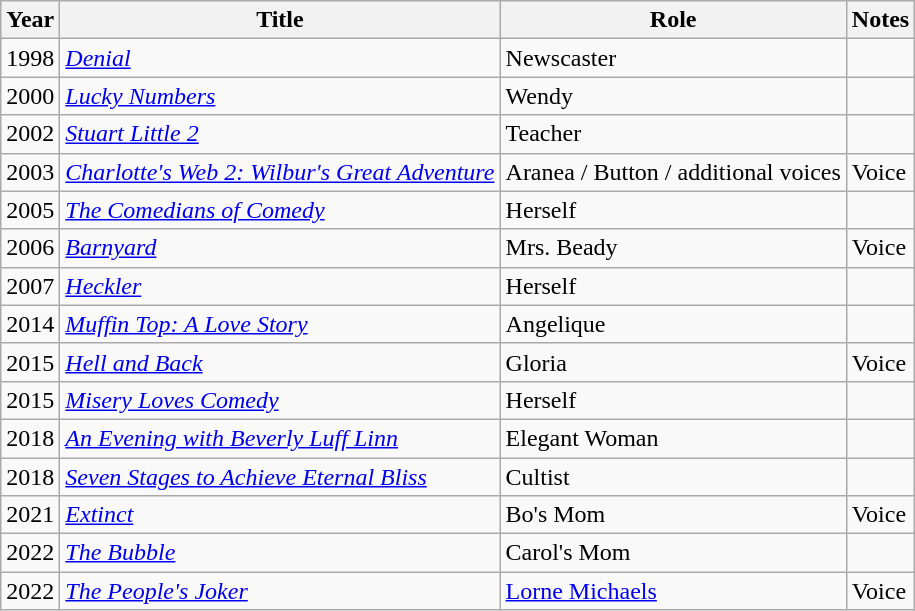<table class="wikitable sortable">
<tr>
<th>Year</th>
<th>Title</th>
<th>Role</th>
<th class="unsortable">Notes</th>
</tr>
<tr>
<td>1998</td>
<td><em><a href='#'>Denial</a></em></td>
<td>Newscaster</td>
<td></td>
</tr>
<tr>
<td>2000</td>
<td><em><a href='#'>Lucky Numbers</a></em></td>
<td>Wendy</td>
<td></td>
</tr>
<tr>
<td>2002</td>
<td><em><a href='#'>Stuart Little 2</a></em></td>
<td>Teacher</td>
<td></td>
</tr>
<tr>
<td>2003</td>
<td><em><a href='#'>Charlotte's Web 2: Wilbur's Great Adventure</a></em></td>
<td>Aranea / Button / additional voices</td>
<td>Voice</td>
</tr>
<tr>
<td>2005</td>
<td><em><a href='#'>The Comedians of Comedy</a></em></td>
<td>Herself</td>
<td></td>
</tr>
<tr>
<td>2006</td>
<td><em><a href='#'>Barnyard</a></em></td>
<td>Mrs. Beady</td>
<td>Voice</td>
</tr>
<tr>
<td>2007</td>
<td><em><a href='#'>Heckler</a></em></td>
<td>Herself</td>
<td></td>
</tr>
<tr>
<td>2014</td>
<td><em><a href='#'>Muffin Top: A Love Story</a></em></td>
<td>Angelique</td>
<td></td>
</tr>
<tr>
<td>2015</td>
<td><em><a href='#'>Hell and Back</a></em></td>
<td>Gloria</td>
<td>Voice</td>
</tr>
<tr>
<td>2015</td>
<td><em><a href='#'>Misery Loves Comedy</a></em></td>
<td>Herself</td>
<td></td>
</tr>
<tr>
<td>2018</td>
<td><em><a href='#'>An Evening with Beverly Luff Linn</a></em></td>
<td>Elegant Woman</td>
<td></td>
</tr>
<tr>
<td>2018</td>
<td><em><a href='#'>Seven Stages to Achieve Eternal Bliss</a></em></td>
<td>Cultist</td>
<td></td>
</tr>
<tr>
<td>2021</td>
<td><em><a href='#'>Extinct</a></em></td>
<td>Bo's Mom</td>
<td>Voice</td>
</tr>
<tr>
<td>2022</td>
<td><em><a href='#'>The Bubble</a></em></td>
<td>Carol's Mom</td>
<td></td>
</tr>
<tr>
<td>2022</td>
<td><em><a href='#'>The People's Joker</a></em></td>
<td><a href='#'>Lorne Michaels</a></td>
<td>Voice</td>
</tr>
</table>
